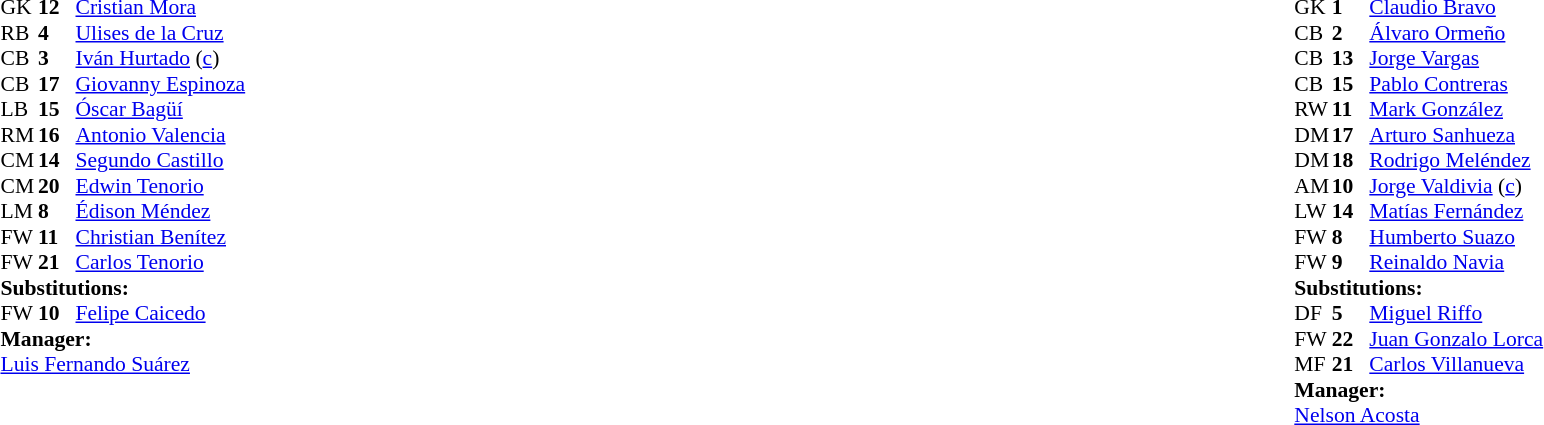<table width="100%">
<tr>
<td valign="top" width="50%"><br><table style="font-size: 90%" cellspacing="0" cellpadding="0">
<tr>
<th width=25></th>
<th width=25></th>
</tr>
<tr>
<td>GK</td>
<td><strong>12</strong></td>
<td><a href='#'>Cristian Mora</a></td>
</tr>
<tr>
<td>RB</td>
<td><strong>4</strong></td>
<td><a href='#'>Ulises de la Cruz</a></td>
<td></td>
</tr>
<tr>
<td>CB</td>
<td><strong>3</strong></td>
<td><a href='#'>Iván Hurtado</a> (<a href='#'>c</a>)</td>
</tr>
<tr>
<td>CB</td>
<td><strong>17</strong></td>
<td><a href='#'>Giovanny Espinoza</a></td>
</tr>
<tr>
<td>LB</td>
<td><strong>15</strong></td>
<td><a href='#'>Óscar Bagüí</a></td>
</tr>
<tr>
<td>RM</td>
<td><strong>16</strong></td>
<td><a href='#'>Antonio Valencia</a></td>
</tr>
<tr>
<td>CM</td>
<td><strong>14</strong></td>
<td><a href='#'>Segundo Castillo</a></td>
</tr>
<tr>
<td>CM</td>
<td><strong>20</strong></td>
<td><a href='#'>Edwin Tenorio</a></td>
</tr>
<tr>
<td>LM</td>
<td><strong>8</strong></td>
<td><a href='#'>Édison Méndez</a></td>
<td></td>
</tr>
<tr>
<td>FW</td>
<td><strong>11</strong></td>
<td><a href='#'>Christian Benítez</a></td>
</tr>
<tr>
<td>FW</td>
<td><strong>21</strong></td>
<td><a href='#'>Carlos Tenorio</a></td>
<td></td>
<td></td>
</tr>
<tr>
<td colspan=3><strong>Substitutions:</strong></td>
</tr>
<tr>
<td>FW</td>
<td><strong>10</strong></td>
<td><a href='#'>Felipe Caicedo</a></td>
<td></td>
<td></td>
</tr>
<tr>
<td colspan=3><strong>Manager:</strong></td>
</tr>
<tr>
<td colspan="4"> <a href='#'>Luis Fernando Suárez</a></td>
</tr>
</table>
</td>
<td valign="top"></td>
<td valign="top" width="50%"><br><table style="font-size: 90%" cellspacing="0" cellpadding="0" align="center">
<tr>
<th width=25></th>
<th width=25></th>
</tr>
<tr>
<td>GK</td>
<td><strong>1</strong></td>
<td><a href='#'>Claudio Bravo</a></td>
</tr>
<tr>
<td>CB</td>
<td><strong>2</strong></td>
<td><a href='#'>Álvaro Ormeño</a></td>
</tr>
<tr>
<td>CB</td>
<td><strong>13</strong></td>
<td><a href='#'>Jorge Vargas</a></td>
<td></td>
</tr>
<tr>
<td>CB</td>
<td><strong>15</strong></td>
<td><a href='#'>Pablo Contreras</a></td>
</tr>
<tr>
<td>RW</td>
<td><strong>11</strong></td>
<td><a href='#'>Mark González</a></td>
</tr>
<tr>
<td>DM</td>
<td><strong>17</strong></td>
<td><a href='#'>Arturo Sanhueza</a></td>
</tr>
<tr>
<td>DM</td>
<td><strong>18</strong></td>
<td><a href='#'>Rodrigo Meléndez</a></td>
<td></td>
<td></td>
</tr>
<tr>
<td>AM</td>
<td><strong>10</strong></td>
<td><a href='#'>Jorge Valdivia</a> (<a href='#'>c</a>)</td>
</tr>
<tr>
<td>LW</td>
<td><strong>14</strong></td>
<td><a href='#'>Matías Fernández</a></td>
<td></td>
<td></td>
</tr>
<tr>
<td>FW</td>
<td><strong>8</strong></td>
<td><a href='#'>Humberto Suazo</a></td>
</tr>
<tr>
<td>FW</td>
<td><strong>9</strong></td>
<td><a href='#'>Reinaldo Navia</a></td>
<td></td>
<td></td>
</tr>
<tr>
<td colspan=3><strong>Substitutions:</strong></td>
</tr>
<tr>
<td>DF</td>
<td><strong>5</strong></td>
<td><a href='#'>Miguel Riffo</a></td>
<td></td>
<td></td>
</tr>
<tr>
<td>FW</td>
<td><strong>22</strong></td>
<td><a href='#'>Juan Gonzalo Lorca</a></td>
<td></td>
<td></td>
</tr>
<tr>
<td>MF</td>
<td><strong>21</strong></td>
<td><a href='#'>Carlos Villanueva</a></td>
<td></td>
<td></td>
</tr>
<tr>
<td colspan=3><strong>Manager:</strong></td>
</tr>
<tr>
<td colspan=3> <a href='#'>Nelson Acosta</a></td>
</tr>
</table>
</td>
</tr>
</table>
